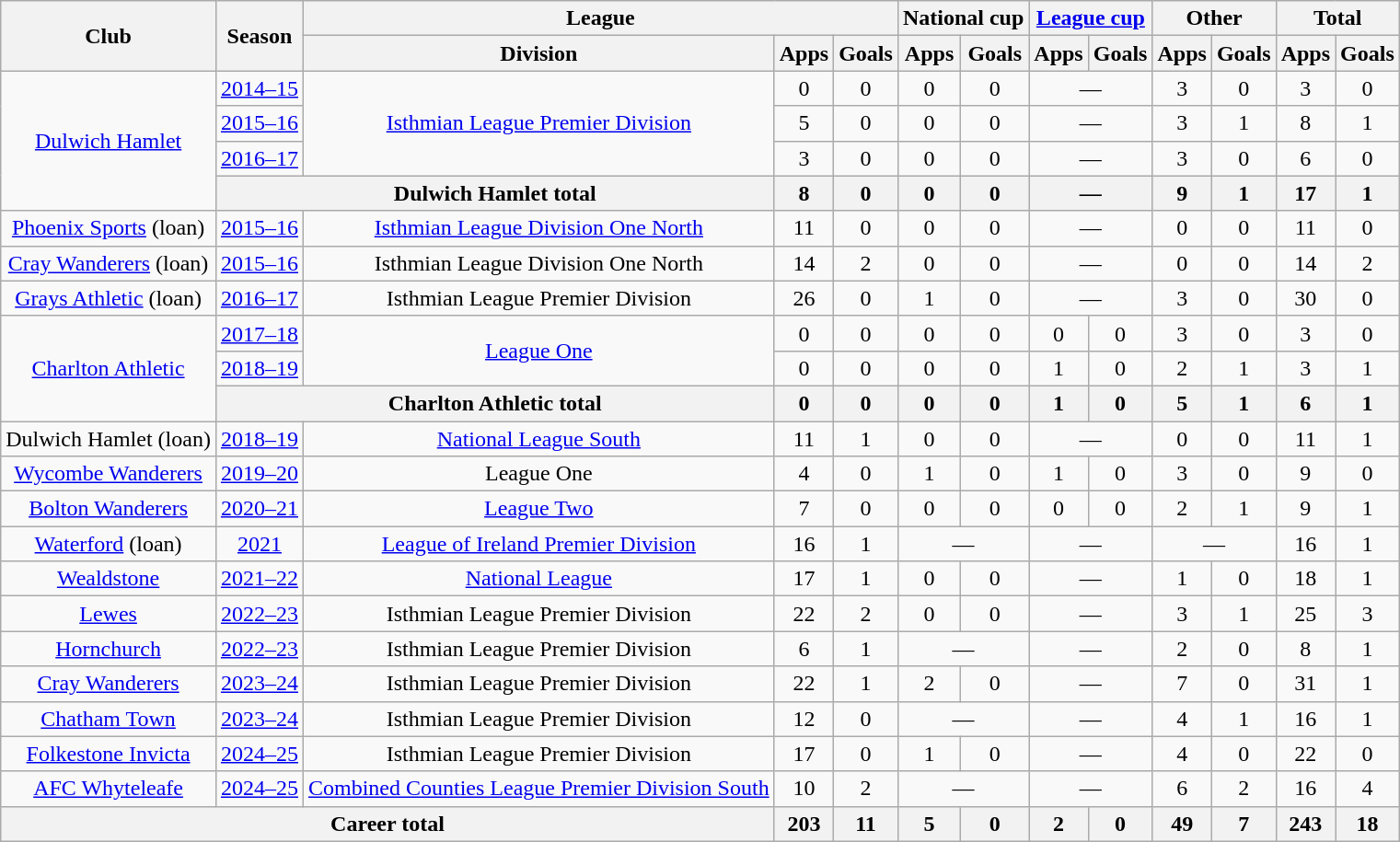<table class=wikitable style="text-align: center;">
<tr>
<th rowspan="2">Club</th>
<th rowspan="2">Season</th>
<th colspan="3">League</th>
<th colspan="2">National cup</th>
<th colspan="2"><a href='#'>League cup</a></th>
<th colspan="2">Other</th>
<th colspan="2">Total</th>
</tr>
<tr>
<th>Division</th>
<th>Apps</th>
<th>Goals</th>
<th>Apps</th>
<th>Goals</th>
<th>Apps</th>
<th>Goals</th>
<th>Apps</th>
<th>Goals</th>
<th>Apps</th>
<th>Goals</th>
</tr>
<tr>
<td rowspan=4><a href='#'>Dulwich Hamlet</a></td>
<td><a href='#'>2014–15</a></td>
<td rowspan="3"><a href='#'>Isthmian League Premier Division</a></td>
<td>0</td>
<td>0</td>
<td>0</td>
<td>0</td>
<td colspan="2">—</td>
<td>3</td>
<td>0</td>
<td>3</td>
<td>0</td>
</tr>
<tr>
<td><a href='#'>2015–16</a></td>
<td>5</td>
<td>0</td>
<td>0</td>
<td>0</td>
<td colspan="2">—</td>
<td>3</td>
<td>1</td>
<td>8</td>
<td>1</td>
</tr>
<tr>
<td><a href='#'>2016–17</a></td>
<td>3</td>
<td>0</td>
<td>0</td>
<td>0</td>
<td colspan="2">—</td>
<td>3</td>
<td>0</td>
<td>6</td>
<td>0</td>
</tr>
<tr>
<th colspan="2">Dulwich Hamlet total</th>
<th>8</th>
<th>0</th>
<th>0</th>
<th>0</th>
<th colspan="2">—</th>
<th>9</th>
<th>1</th>
<th>17</th>
<th>1</th>
</tr>
<tr>
<td><a href='#'>Phoenix Sports</a> (loan)</td>
<td><a href='#'>2015–16</a></td>
<td><a href='#'>Isthmian League Division One North</a></td>
<td>11</td>
<td>0</td>
<td>0</td>
<td>0</td>
<td colspan="2">—</td>
<td>0</td>
<td>0</td>
<td>11</td>
<td>0</td>
</tr>
<tr>
<td><a href='#'>Cray Wanderers</a> (loan)</td>
<td><a href='#'>2015–16</a></td>
<td>Isthmian League Division One North</td>
<td>14</td>
<td>2</td>
<td>0</td>
<td>0</td>
<td colspan="2">—</td>
<td>0</td>
<td>0</td>
<td>14</td>
<td>2</td>
</tr>
<tr>
<td><a href='#'>Grays Athletic</a> (loan)</td>
<td><a href='#'>2016–17</a></td>
<td>Isthmian League Premier Division</td>
<td>26</td>
<td>0</td>
<td>1</td>
<td>0</td>
<td colspan="2">—</td>
<td>3</td>
<td>0</td>
<td>30</td>
<td>0</td>
</tr>
<tr>
<td rowspan="3"><a href='#'>Charlton Athletic</a></td>
<td><a href='#'>2017–18</a></td>
<td rowspan="2"><a href='#'>League One</a></td>
<td>0</td>
<td>0</td>
<td>0</td>
<td>0</td>
<td>0</td>
<td>0</td>
<td>3</td>
<td>0</td>
<td>3</td>
<td>0</td>
</tr>
<tr>
<td><a href='#'>2018–19</a></td>
<td>0</td>
<td>0</td>
<td>0</td>
<td>0</td>
<td>1</td>
<td>0</td>
<td>2</td>
<td>1</td>
<td>3</td>
<td>1</td>
</tr>
<tr>
<th colspan="2">Charlton Athletic total</th>
<th>0</th>
<th>0</th>
<th>0</th>
<th>0</th>
<th>1</th>
<th>0</th>
<th>5</th>
<th>1</th>
<th>6</th>
<th>1</th>
</tr>
<tr>
<td>Dulwich Hamlet (loan)</td>
<td><a href='#'>2018–19</a></td>
<td><a href='#'>National League South</a></td>
<td>11</td>
<td>1</td>
<td>0</td>
<td>0</td>
<td colspan="2">—</td>
<td>0</td>
<td>0</td>
<td>11</td>
<td>1</td>
</tr>
<tr>
<td><a href='#'>Wycombe Wanderers</a></td>
<td><a href='#'>2019–20</a></td>
<td>League One</td>
<td>4</td>
<td>0</td>
<td>1</td>
<td>0</td>
<td>1</td>
<td>0</td>
<td>3</td>
<td>0</td>
<td>9</td>
<td>0</td>
</tr>
<tr>
<td><a href='#'>Bolton Wanderers</a></td>
<td><a href='#'>2020–21</a></td>
<td><a href='#'>League Two</a></td>
<td>7</td>
<td>0</td>
<td>0</td>
<td>0</td>
<td>0</td>
<td>0</td>
<td>2</td>
<td>1</td>
<td>9</td>
<td>1</td>
</tr>
<tr>
<td><a href='#'>Waterford</a> (loan)</td>
<td><a href='#'>2021</a></td>
<td><a href='#'>League of Ireland Premier Division</a></td>
<td>16</td>
<td>1</td>
<td colspan="2">—</td>
<td colspan="2">—</td>
<td colspan="2">—</td>
<td>16</td>
<td>1</td>
</tr>
<tr>
<td><a href='#'>Wealdstone</a></td>
<td><a href='#'>2021–22</a></td>
<td><a href='#'>National League</a></td>
<td>17</td>
<td>1</td>
<td>0</td>
<td>0</td>
<td colspan="2">—</td>
<td>1</td>
<td>0</td>
<td>18</td>
<td>1</td>
</tr>
<tr>
<td><a href='#'>Lewes</a></td>
<td><a href='#'>2022–23</a></td>
<td>Isthmian League Premier Division</td>
<td>22</td>
<td>2</td>
<td>0</td>
<td>0</td>
<td colspan="2">—</td>
<td>3</td>
<td>1</td>
<td>25</td>
<td>3</td>
</tr>
<tr>
<td><a href='#'>Hornchurch</a></td>
<td><a href='#'>2022–23</a></td>
<td>Isthmian League Premier Division</td>
<td>6</td>
<td>1</td>
<td colspan="2">—</td>
<td colspan="2">—</td>
<td>2</td>
<td>0</td>
<td>8</td>
<td>1</td>
</tr>
<tr>
<td><a href='#'>Cray Wanderers</a></td>
<td><a href='#'>2023–24</a></td>
<td>Isthmian League Premier Division</td>
<td>22</td>
<td>1</td>
<td>2</td>
<td>0</td>
<td colspan="2">—</td>
<td>7</td>
<td>0</td>
<td>31</td>
<td>1</td>
</tr>
<tr>
<td><a href='#'>Chatham Town</a></td>
<td><a href='#'>2023–24</a></td>
<td>Isthmian League Premier Division</td>
<td>12</td>
<td>0</td>
<td colspan="2">—</td>
<td colspan="2">—</td>
<td>4</td>
<td>1</td>
<td>16</td>
<td>1</td>
</tr>
<tr>
<td><a href='#'>Folkestone Invicta</a></td>
<td><a href='#'>2024–25</a></td>
<td>Isthmian League Premier Division</td>
<td>17</td>
<td>0</td>
<td>1</td>
<td>0</td>
<td colspan="2">—</td>
<td>4</td>
<td>0</td>
<td>22</td>
<td>0</td>
</tr>
<tr>
<td><a href='#'>AFC Whyteleafe</a></td>
<td><a href='#'>2024–25</a></td>
<td><a href='#'>Combined Counties League Premier Division South</a></td>
<td>10</td>
<td>2</td>
<td colspan="2">—</td>
<td colspan="2">—</td>
<td>6</td>
<td>2</td>
<td>16</td>
<td>4</td>
</tr>
<tr>
<th colspan="3">Career total</th>
<th>203</th>
<th>11</th>
<th>5</th>
<th>0</th>
<th>2</th>
<th>0</th>
<th>49</th>
<th>7</th>
<th>243</th>
<th>18</th>
</tr>
</table>
